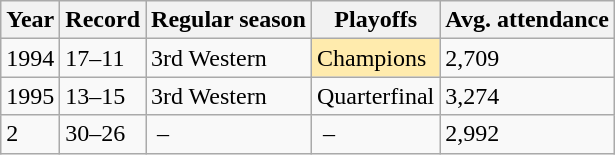<table class="wikitable">
<tr>
<th>Year</th>
<th>Record</th>
<th>Regular season</th>
<th>Playoffs</th>
<th>Avg. attendance</th>
</tr>
<tr>
<td>1994</td>
<td>17–11</td>
<td>3rd Western</td>
<td bgcolor="FFEBAD">Champions</td>
<td>2,709</td>
</tr>
<tr>
<td>1995</td>
<td>13–15</td>
<td>3rd Western</td>
<td>Quarterfinal</td>
<td>3,274</td>
</tr>
<tr>
<td>2</td>
<td>30–26</td>
<td> –</td>
<td> –</td>
<td>2,992</td>
</tr>
</table>
